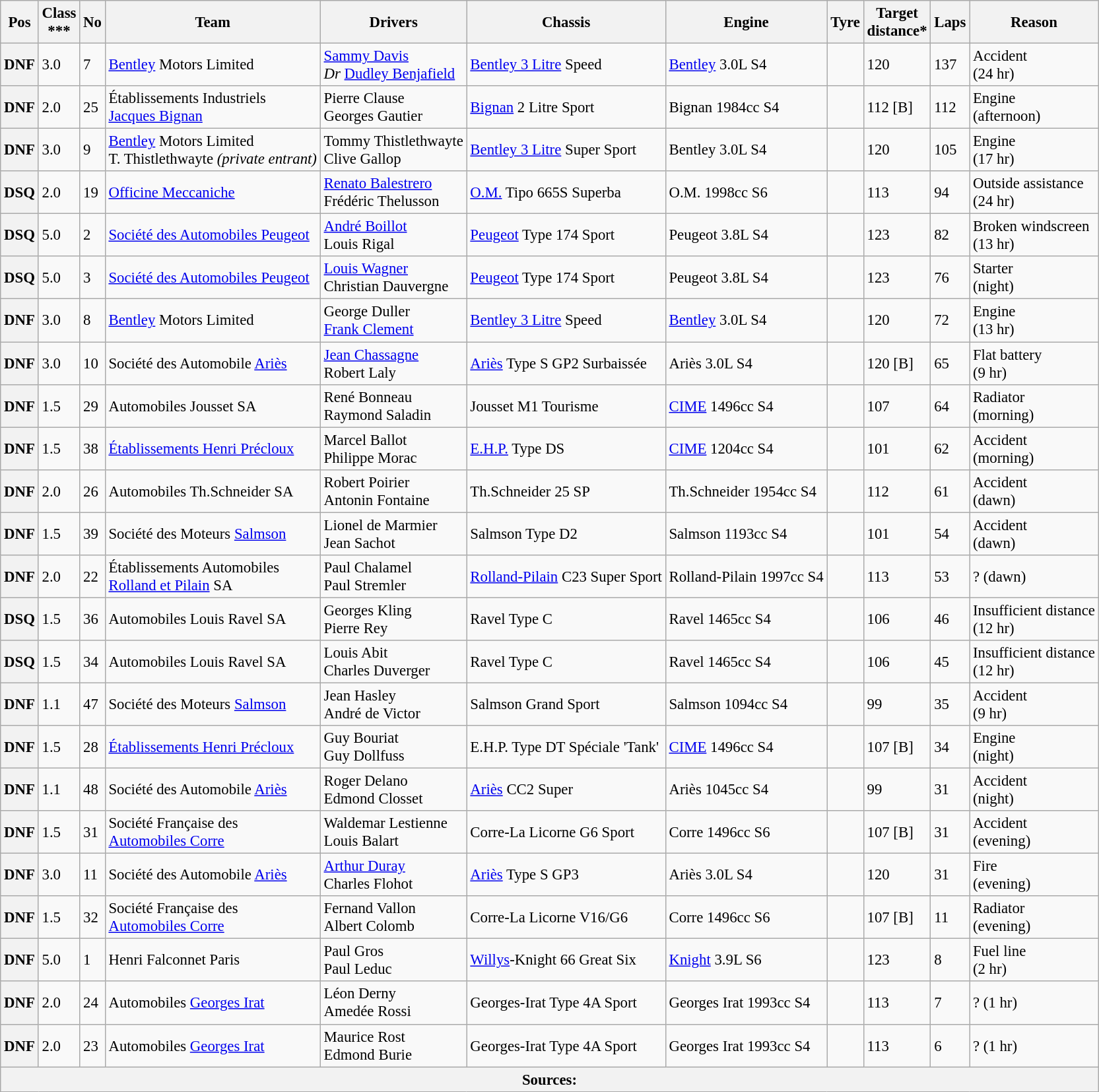<table class="wikitable" style="font-size: 95%;">
<tr>
<th>Pos</th>
<th>Class<br>***</th>
<th>No</th>
<th>Team</th>
<th>Drivers</th>
<th>Chassis</th>
<th>Engine</th>
<th>Tyre</th>
<th>Target<br>distance*</th>
<th>Laps</th>
<th>Reason</th>
</tr>
<tr>
<th>DNF</th>
<td>3.0</td>
<td>7</td>
<td> <a href='#'>Bentley</a> Motors Limited</td>
<td> <a href='#'>Sammy Davis</a><br> <em>Dr</em> <a href='#'>Dudley Benjafield</a></td>
<td><a href='#'>Bentley 3 Litre</a> Speed</td>
<td><a href='#'>Bentley</a> 3.0L S4</td>
<td></td>
<td>120</td>
<td>137</td>
<td>Accident<br>(24 hr)</td>
</tr>
<tr>
<th>DNF</th>
<td>2.0</td>
<td>25</td>
<td> Établissements Industriels<br><a href='#'>Jacques Bignan</a></td>
<td> Pierre Clause<br> Georges Gautier</td>
<td><a href='#'>Bignan</a> 2 Litre Sport</td>
<td>Bignan 1984cc S4</td>
<td></td>
<td>112 [B]</td>
<td>112</td>
<td>Engine<br>(afternoon)</td>
</tr>
<tr>
<th>DNF</th>
<td>3.0</td>
<td>9</td>
<td> <a href='#'>Bentley</a> Motors Limited<br> T. Thistlethwayte <em>(private entrant)</em></td>
<td> Tommy Thistlethwayte<br> Clive Gallop</td>
<td><a href='#'>Bentley 3 Litre</a> Super Sport</td>
<td>Bentley 3.0L S4</td>
<td></td>
<td>120</td>
<td>105</td>
<td>Engine<br>(17 hr)</td>
</tr>
<tr>
<th>DSQ</th>
<td>2.0</td>
<td>19</td>
<td> <a href='#'>Officine Meccaniche</a></td>
<td> <a href='#'>Renato Balestrero</a><br> Frédéric Thelusson</td>
<td><a href='#'>O.M.</a> Tipo 665S Superba</td>
<td>O.M. 1998cc S6</td>
<td></td>
<td>113</td>
<td>94</td>
<td>Outside assistance<br>(24  hr)</td>
</tr>
<tr>
<th>DSQ</th>
<td>5.0</td>
<td>2</td>
<td> <a href='#'>Société des Automobiles Peugeot</a></td>
<td> <a href='#'>André Boillot</a><br> Louis Rigal</td>
<td><a href='#'>Peugeot</a> Type 174 Sport</td>
<td>Peugeot 3.8L S4</td>
<td></td>
<td>123</td>
<td>82</td>
<td>Broken windscreen<br>(13 hr)</td>
</tr>
<tr>
<th>DSQ</th>
<td>5.0</td>
<td>3</td>
<td> <a href='#'>Société des Automobiles Peugeot</a></td>
<td> <a href='#'>Louis Wagner</a><br> Christian Dauvergne</td>
<td><a href='#'>Peugeot</a> Type 174 Sport</td>
<td>Peugeot 3.8L S4</td>
<td></td>
<td>123</td>
<td>76</td>
<td>Starter<br>(night)</td>
</tr>
<tr>
<th>DNF</th>
<td>3.0</td>
<td>8</td>
<td> <a href='#'>Bentley</a> Motors Limited</td>
<td> George Duller<br> <a href='#'>Frank Clement</a></td>
<td><a href='#'>Bentley 3 Litre</a> Speed</td>
<td><a href='#'>Bentley</a> 3.0L S4</td>
<td></td>
<td>120</td>
<td>72</td>
<td>Engine<br>(13 hr)</td>
</tr>
<tr>
<th>DNF</th>
<td>3.0</td>
<td>10</td>
<td> Société des Automobile <a href='#'>Ariès</a></td>
<td> <a href='#'>Jean Chassagne</a><br> Robert Laly</td>
<td><a href='#'>Ariès</a> Type S GP2 Surbaissée</td>
<td>Ariès 3.0L S4</td>
<td></td>
<td>120 [B]</td>
<td>65</td>
<td>Flat battery<br>(9 hr)</td>
</tr>
<tr>
<th>DNF</th>
<td>1.5</td>
<td>29</td>
<td> Automobiles Jousset SA</td>
<td> René Bonneau<br> Raymond Saladin</td>
<td>Jousset M1 Tourisme</td>
<td><a href='#'>CIME</a> 1496cc S4</td>
<td></td>
<td>107</td>
<td>64</td>
<td>Radiator<br>(morning)</td>
</tr>
<tr>
<th>DNF</th>
<td>1.5</td>
<td>38</td>
<td> <a href='#'>Établissements Henri Précloux</a></td>
<td> Marcel Ballot<br> Philippe Morac</td>
<td><a href='#'>E.H.P.</a> Type DS</td>
<td><a href='#'>CIME</a> 1204cc S4</td>
<td></td>
<td>101</td>
<td>62</td>
<td>Accident<br>(morning)</td>
</tr>
<tr>
<th>DNF</th>
<td>2.0</td>
<td>26</td>
<td> Automobiles Th.Schneider SA</td>
<td> Robert Poirier<br> Antonin Fontaine</td>
<td>Th.Schneider 25 SP</td>
<td>Th.Schneider 1954cc S4</td>
<td></td>
<td>112</td>
<td>61</td>
<td>Accident<br>(dawn)</td>
</tr>
<tr>
<th>DNF</th>
<td>1.5</td>
<td>39</td>
<td> Société des Moteurs <a href='#'>Salmson</a></td>
<td> Lionel de Marmier<br> Jean Sachot</td>
<td>Salmson Type D2</td>
<td>Salmson 1193cc S4</td>
<td></td>
<td>101</td>
<td>54</td>
<td>Accident<br>(dawn)</td>
</tr>
<tr>
<th>DNF</th>
<td>2.0</td>
<td>22</td>
<td> Établissements Automobiles<br><a href='#'>Rolland et Pilain</a> SA</td>
<td> Paul Chalamel<br> Paul Stremler</td>
<td><a href='#'>Rolland-Pilain</a> C23 Super Sport</td>
<td>Rolland-Pilain 1997cc S4</td>
<td></td>
<td>113</td>
<td>53</td>
<td>? (dawn)</td>
</tr>
<tr>
<th>DSQ</th>
<td>1.5</td>
<td>36</td>
<td> Automobiles Louis Ravel SA</td>
<td> Georges Kling<br> Pierre Rey</td>
<td>Ravel Type C</td>
<td>Ravel 1465cc S4</td>
<td></td>
<td>106</td>
<td>46</td>
<td>Insufficient distance<br> (12 hr)</td>
</tr>
<tr>
<th>DSQ</th>
<td>1.5</td>
<td>34</td>
<td> Automobiles Louis Ravel SA</td>
<td> Louis Abit<br> Charles Duverger</td>
<td>Ravel Type C</td>
<td>Ravel 1465cc S4</td>
<td></td>
<td>106</td>
<td>45</td>
<td>Insufficient distance<br> (12 hr)</td>
</tr>
<tr>
<th>DNF</th>
<td>1.1</td>
<td>47</td>
<td> Société des Moteurs <a href='#'>Salmson</a></td>
<td> Jean Hasley<br> André de Victor</td>
<td>Salmson Grand Sport</td>
<td>Salmson 1094cc S4</td>
<td></td>
<td>99</td>
<td>35</td>
<td>Accident<br>(9 hr)</td>
</tr>
<tr>
<th>DNF</th>
<td>1.5</td>
<td>28</td>
<td> <a href='#'>Établissements Henri Précloux</a></td>
<td> Guy Bouriat<br> Guy Dollfuss</td>
<td>E.H.P. Type DT Spéciale 'Tank'</td>
<td><a href='#'>CIME</a> 1496cc S4</td>
<td></td>
<td>107 [B]</td>
<td>34</td>
<td>Engine<br>(night)</td>
</tr>
<tr>
<th>DNF</th>
<td>1.1</td>
<td>48</td>
<td> Société des Automobile <a href='#'>Ariès</a></td>
<td> Roger Delano<br> Edmond Closset</td>
<td><a href='#'>Ariès</a> CC2 Super</td>
<td>Ariès 1045cc S4</td>
<td></td>
<td>99</td>
<td>31</td>
<td>Accident<br>(night)</td>
</tr>
<tr>
<th>DNF</th>
<td>1.5</td>
<td>31</td>
<td> Société Française des<br><a href='#'>Automobiles Corre</a></td>
<td> Waldemar Lestienne<br> Louis Balart</td>
<td>Corre-La Licorne G6 Sport</td>
<td>Corre 1496cc S6</td>
<td></td>
<td>107 [B]</td>
<td>31</td>
<td>Accident<br>(evening)</td>
</tr>
<tr>
<th>DNF</th>
<td>3.0</td>
<td>11</td>
<td> Société des Automobile <a href='#'>Ariès</a></td>
<td> <a href='#'>Arthur Duray</a><br> Charles Flohot</td>
<td><a href='#'>Ariès</a> Type S GP3</td>
<td>Ariès 3.0L S4</td>
<td></td>
<td>120</td>
<td>31</td>
<td>Fire<br>(evening)</td>
</tr>
<tr>
<th>DNF</th>
<td>1.5</td>
<td>32</td>
<td> Société Française des<br><a href='#'>Automobiles Corre</a></td>
<td> Fernand Vallon<br> Albert Colomb</td>
<td>Corre-La Licorne V16/G6</td>
<td>Corre 1496cc S6</td>
<td></td>
<td>107 [B]</td>
<td>11</td>
<td>Radiator<br>(evening)</td>
</tr>
<tr>
<th>DNF</th>
<td>5.0</td>
<td>1</td>
<td> Henri Falconnet Paris</td>
<td> Paul Gros<br> Paul Leduc</td>
<td><a href='#'>Willys</a>-Knight 66 Great Six</td>
<td><a href='#'>Knight</a> 3.9L S6</td>
<td></td>
<td>123</td>
<td>8</td>
<td>Fuel line<br>(2 hr)</td>
</tr>
<tr>
<th>DNF</th>
<td>2.0</td>
<td>24</td>
<td> Automobiles <a href='#'>Georges Irat</a></td>
<td> Léon Derny<br> Amedée Rossi</td>
<td>Georges-Irat Type 4A Sport</td>
<td>Georges Irat 1993cc S4</td>
<td></td>
<td>113</td>
<td>7</td>
<td>? (1 hr)</td>
</tr>
<tr>
<th>DNF</th>
<td>2.0</td>
<td>23</td>
<td> Automobiles <a href='#'>Georges Irat</a></td>
<td> Maurice Rost<br> Edmond Burie</td>
<td>Georges-Irat Type 4A Sport</td>
<td>Georges Irat 1993cc S4</td>
<td></td>
<td>113</td>
<td>6</td>
<td>? (1 hr)</td>
</tr>
<tr>
<th colspan="11">Sources:</th>
</tr>
</table>
